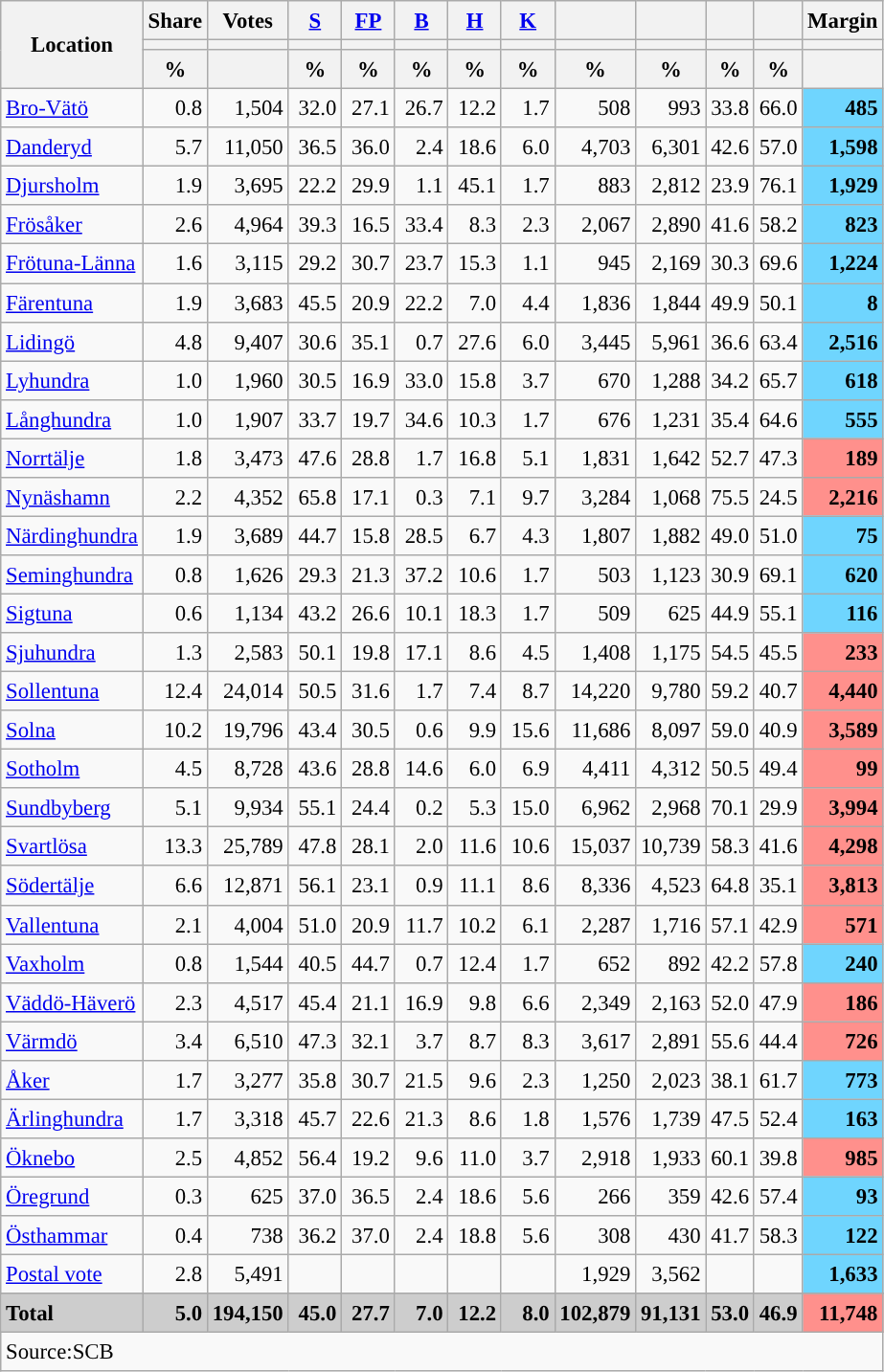<table class="wikitable sortable" style="text-align:right; font-size:95%; line-height:20px;">
<tr>
<th rowspan="3">Location</th>
<th>Share</th>
<th>Votes</th>
<th width="30px" class="unsortable"><a href='#'>S</a></th>
<th width="30px" class="unsortable"><a href='#'>FP</a></th>
<th width="30px" class="unsortable"><a href='#'>B</a></th>
<th width="30px" class="unsortable"><a href='#'>H</a></th>
<th width="30px" class="unsortable"><a href='#'>K</a></th>
<th></th>
<th></th>
<th></th>
<th></th>
<th>Margin</th>
</tr>
<tr>
<th></th>
<th></th>
<th style="background:"></th>
<th style="background:"></th>
<th style="background:"></th>
<th style="background:"></th>
<th style="background:"></th>
<th style="background:"></th>
<th style="background:"></th>
<th style="background:"></th>
<th style="background:"></th>
<th></th>
</tr>
<tr>
<th data-sort-type="number">%</th>
<th></th>
<th data-sort-type="number">%</th>
<th data-sort-type="number">%</th>
<th data-sort-type="number">%</th>
<th data-sort-type="number">%</th>
<th data-sort-type="number">%</th>
<th data-sort-type="number">%</th>
<th data-sort-type="number">%</th>
<th data-sort-type="number">%</th>
<th data-sort-type="number">%</th>
<th data-sort-type="number"></th>
</tr>
<tr>
<td align=left><a href='#'>Bro-Vätö</a></td>
<td>0.8</td>
<td>1,504</td>
<td>32.0</td>
<td>27.1</td>
<td>26.7</td>
<td>12.2</td>
<td>1.7</td>
<td>508</td>
<td>993</td>
<td>33.8</td>
<td>66.0</td>
<td bgcolor=#6fd5fe><strong>485</strong></td>
</tr>
<tr>
<td align=left><a href='#'>Danderyd</a></td>
<td>5.7</td>
<td>11,050</td>
<td>36.5</td>
<td>36.0</td>
<td>2.4</td>
<td>18.6</td>
<td>6.0</td>
<td>4,703</td>
<td>6,301</td>
<td>42.6</td>
<td>57.0</td>
<td bgcolor=#6fd5fe><strong>1,598</strong></td>
</tr>
<tr>
<td align=left><a href='#'>Djursholm</a></td>
<td>1.9</td>
<td>3,695</td>
<td>22.2</td>
<td>29.9</td>
<td>1.1</td>
<td>45.1</td>
<td>1.7</td>
<td>883</td>
<td>2,812</td>
<td>23.9</td>
<td>76.1</td>
<td bgcolor=#6fd5fe><strong>1,929</strong></td>
</tr>
<tr>
<td align=left><a href='#'>Frösåker</a></td>
<td>2.6</td>
<td>4,964</td>
<td>39.3</td>
<td>16.5</td>
<td>33.4</td>
<td>8.3</td>
<td>2.3</td>
<td>2,067</td>
<td>2,890</td>
<td>41.6</td>
<td>58.2</td>
<td bgcolor=#6fd5fe><strong>823</strong></td>
</tr>
<tr>
<td align=left><a href='#'>Frötuna-Länna</a></td>
<td>1.6</td>
<td>3,115</td>
<td>29.2</td>
<td>30.7</td>
<td>23.7</td>
<td>15.3</td>
<td>1.1</td>
<td>945</td>
<td>2,169</td>
<td>30.3</td>
<td>69.6</td>
<td bgcolor=#6fd5fe><strong>1,224</strong></td>
</tr>
<tr>
<td align=left><a href='#'>Färentuna</a></td>
<td>1.9</td>
<td>3,683</td>
<td>45.5</td>
<td>20.9</td>
<td>22.2</td>
<td>7.0</td>
<td>4.4</td>
<td>1,836</td>
<td>1,844</td>
<td>49.9</td>
<td>50.1</td>
<td bgcolor=#6fd5fe><strong>8</strong></td>
</tr>
<tr>
<td align=left><a href='#'>Lidingö</a></td>
<td>4.8</td>
<td>9,407</td>
<td>30.6</td>
<td>35.1</td>
<td>0.7</td>
<td>27.6</td>
<td>6.0</td>
<td>3,445</td>
<td>5,961</td>
<td>36.6</td>
<td>63.4</td>
<td bgcolor=#6fd5fe><strong>2,516</strong></td>
</tr>
<tr>
<td align=left><a href='#'>Lyhundra</a></td>
<td>1.0</td>
<td>1,960</td>
<td>30.5</td>
<td>16.9</td>
<td>33.0</td>
<td>15.8</td>
<td>3.7</td>
<td>670</td>
<td>1,288</td>
<td>34.2</td>
<td>65.7</td>
<td bgcolor=#6fd5fe><strong>618</strong></td>
</tr>
<tr>
<td align=left><a href='#'>Långhundra</a></td>
<td>1.0</td>
<td>1,907</td>
<td>33.7</td>
<td>19.7</td>
<td>34.6</td>
<td>10.3</td>
<td>1.7</td>
<td>676</td>
<td>1,231</td>
<td>35.4</td>
<td>64.6</td>
<td bgcolor=#6fd5fe><strong>555</strong></td>
</tr>
<tr>
<td align=left><a href='#'>Norrtälje</a></td>
<td>1.8</td>
<td>3,473</td>
<td>47.6</td>
<td>28.8</td>
<td>1.7</td>
<td>16.8</td>
<td>5.1</td>
<td>1,831</td>
<td>1,642</td>
<td>52.7</td>
<td>47.3</td>
<td bgcolor=#ff908c><strong>189</strong></td>
</tr>
<tr>
<td align=left><a href='#'>Nynäshamn</a></td>
<td>2.2</td>
<td>4,352</td>
<td>65.8</td>
<td>17.1</td>
<td>0.3</td>
<td>7.1</td>
<td>9.7</td>
<td>3,284</td>
<td>1,068</td>
<td>75.5</td>
<td>24.5</td>
<td bgcolor=#ff908c><strong>2,216</strong></td>
</tr>
<tr>
<td align=left><a href='#'>Närdinghundra</a></td>
<td>1.9</td>
<td>3,689</td>
<td>44.7</td>
<td>15.8</td>
<td>28.5</td>
<td>6.7</td>
<td>4.3</td>
<td>1,807</td>
<td>1,882</td>
<td>49.0</td>
<td>51.0</td>
<td bgcolor=#6fd5fe><strong>75</strong></td>
</tr>
<tr>
<td align=left><a href='#'>Seminghundra</a></td>
<td>0.8</td>
<td>1,626</td>
<td>29.3</td>
<td>21.3</td>
<td>37.2</td>
<td>10.6</td>
<td>1.7</td>
<td>503</td>
<td>1,123</td>
<td>30.9</td>
<td>69.1</td>
<td bgcolor=#6fd5fe><strong>620</strong></td>
</tr>
<tr>
<td align=left><a href='#'>Sigtuna</a></td>
<td>0.6</td>
<td>1,134</td>
<td>43.2</td>
<td>26.6</td>
<td>10.1</td>
<td>18.3</td>
<td>1.7</td>
<td>509</td>
<td>625</td>
<td>44.9</td>
<td>55.1</td>
<td bgcolor=#6fd5fe><strong>116</strong></td>
</tr>
<tr>
<td align=left><a href='#'>Sjuhundra</a></td>
<td>1.3</td>
<td>2,583</td>
<td>50.1</td>
<td>19.8</td>
<td>17.1</td>
<td>8.6</td>
<td>4.5</td>
<td>1,408</td>
<td>1,175</td>
<td>54.5</td>
<td>45.5</td>
<td bgcolor=#ff908c><strong>233</strong></td>
</tr>
<tr>
<td align=left><a href='#'>Sollentuna</a></td>
<td>12.4</td>
<td>24,014</td>
<td>50.5</td>
<td>31.6</td>
<td>1.7</td>
<td>7.4</td>
<td>8.7</td>
<td>14,220</td>
<td>9,780</td>
<td>59.2</td>
<td>40.7</td>
<td bgcolor=#ff908c><strong>4,440</strong></td>
</tr>
<tr>
<td align=left><a href='#'>Solna</a></td>
<td>10.2</td>
<td>19,796</td>
<td>43.4</td>
<td>30.5</td>
<td>0.6</td>
<td>9.9</td>
<td>15.6</td>
<td>11,686</td>
<td>8,097</td>
<td>59.0</td>
<td>40.9</td>
<td bgcolor=#ff908c><strong>3,589</strong></td>
</tr>
<tr>
<td align=left><a href='#'>Sotholm</a></td>
<td>4.5</td>
<td>8,728</td>
<td>43.6</td>
<td>28.8</td>
<td>14.6</td>
<td>6.0</td>
<td>6.9</td>
<td>4,411</td>
<td>4,312</td>
<td>50.5</td>
<td>49.4</td>
<td bgcolor=#ff908c><strong>99</strong></td>
</tr>
<tr>
<td align=left><a href='#'>Sundbyberg</a></td>
<td>5.1</td>
<td>9,934</td>
<td>55.1</td>
<td>24.4</td>
<td>0.2</td>
<td>5.3</td>
<td>15.0</td>
<td>6,962</td>
<td>2,968</td>
<td>70.1</td>
<td>29.9</td>
<td bgcolor=#ff908c><strong>3,994</strong></td>
</tr>
<tr>
<td align=left><a href='#'>Svartlösa</a></td>
<td>13.3</td>
<td>25,789</td>
<td>47.8</td>
<td>28.1</td>
<td>2.0</td>
<td>11.6</td>
<td>10.6</td>
<td>15,037</td>
<td>10,739</td>
<td>58.3</td>
<td>41.6</td>
<td bgcolor=#ff908c><strong>4,298</strong></td>
</tr>
<tr>
<td align=left><a href='#'>Södertälje</a></td>
<td>6.6</td>
<td>12,871</td>
<td>56.1</td>
<td>23.1</td>
<td>0.9</td>
<td>11.1</td>
<td>8.6</td>
<td>8,336</td>
<td>4,523</td>
<td>64.8</td>
<td>35.1</td>
<td bgcolor=#ff908c><strong>3,813</strong></td>
</tr>
<tr>
<td align=left><a href='#'>Vallentuna</a></td>
<td>2.1</td>
<td>4,004</td>
<td>51.0</td>
<td>20.9</td>
<td>11.7</td>
<td>10.2</td>
<td>6.1</td>
<td>2,287</td>
<td>1,716</td>
<td>57.1</td>
<td>42.9</td>
<td bgcolor=#ff908c><strong>571</strong></td>
</tr>
<tr>
<td align=left><a href='#'>Vaxholm</a></td>
<td>0.8</td>
<td>1,544</td>
<td>40.5</td>
<td>44.7</td>
<td>0.7</td>
<td>12.4</td>
<td>1.7</td>
<td>652</td>
<td>892</td>
<td>42.2</td>
<td>57.8</td>
<td bgcolor=#6fd5fe><strong>240</strong></td>
</tr>
<tr>
<td align=left><a href='#'>Väddö-Häverö</a></td>
<td>2.3</td>
<td>4,517</td>
<td>45.4</td>
<td>21.1</td>
<td>16.9</td>
<td>9.8</td>
<td>6.6</td>
<td>2,349</td>
<td>2,163</td>
<td>52.0</td>
<td>47.9</td>
<td bgcolor=#ff908c><strong>186</strong></td>
</tr>
<tr>
<td align=left><a href='#'>Värmdö</a></td>
<td>3.4</td>
<td>6,510</td>
<td>47.3</td>
<td>32.1</td>
<td>3.7</td>
<td>8.7</td>
<td>8.3</td>
<td>3,617</td>
<td>2,891</td>
<td>55.6</td>
<td>44.4</td>
<td bgcolor=#ff908c><strong>726</strong></td>
</tr>
<tr>
<td align=left><a href='#'>Åker</a></td>
<td>1.7</td>
<td>3,277</td>
<td>35.8</td>
<td>30.7</td>
<td>21.5</td>
<td>9.6</td>
<td>2.3</td>
<td>1,250</td>
<td>2,023</td>
<td>38.1</td>
<td>61.7</td>
<td bgcolor=#6fd5fe><strong>773</strong></td>
</tr>
<tr>
<td align=left><a href='#'>Ärlinghundra</a></td>
<td>1.7</td>
<td>3,318</td>
<td>45.7</td>
<td>22.6</td>
<td>21.3</td>
<td>8.6</td>
<td>1.8</td>
<td>1,576</td>
<td>1,739</td>
<td>47.5</td>
<td>52.4</td>
<td bgcolor=#6fd5fe><strong>163</strong></td>
</tr>
<tr>
<td align=left><a href='#'>Öknebo</a></td>
<td>2.5</td>
<td>4,852</td>
<td>56.4</td>
<td>19.2</td>
<td>9.6</td>
<td>11.0</td>
<td>3.7</td>
<td>2,918</td>
<td>1,933</td>
<td>60.1</td>
<td>39.8</td>
<td bgcolor=#ff908c><strong>985</strong></td>
</tr>
<tr>
<td align=left><a href='#'>Öregrund</a></td>
<td>0.3</td>
<td>625</td>
<td>37.0</td>
<td>36.5</td>
<td>2.4</td>
<td>18.6</td>
<td>5.6</td>
<td>266</td>
<td>359</td>
<td>42.6</td>
<td>57.4</td>
<td bgcolor=#6fd5fe><strong>93</strong></td>
</tr>
<tr>
<td align=left><a href='#'>Östhammar</a></td>
<td>0.4</td>
<td>738</td>
<td>36.2</td>
<td>37.0</td>
<td>2.4</td>
<td>18.8</td>
<td>5.6</td>
<td>308</td>
<td>430</td>
<td>41.7</td>
<td>58.3</td>
<td bgcolor=#6fd5fe><strong>122</strong></td>
</tr>
<tr>
<td align=left><a href='#'>Postal vote</a></td>
<td>2.8</td>
<td>5,491</td>
<td></td>
<td></td>
<td></td>
<td></td>
<td></td>
<td>1,929</td>
<td>3,562</td>
<td></td>
<td></td>
<td bgcolor=#6fd5fe><strong>1,633</strong></td>
</tr>
<tr>
</tr>
<tr style="background:#CDCDCD;">
<td align=left><strong>Total</strong></td>
<td><strong>5.0</strong></td>
<td><strong>194,150</strong></td>
<td><strong>45.0</strong></td>
<td><strong>27.7</strong></td>
<td><strong>7.0</strong></td>
<td><strong>12.2</strong></td>
<td><strong>8.0</strong></td>
<td><strong>102,879</strong></td>
<td><strong>91,131</strong></td>
<td><strong>53.0</strong></td>
<td><strong>46.9</strong></td>
<td bgcolor=#ff908c><strong>11,748</strong></td>
</tr>
<tr>
<td align=left colspan=13>Source:SCB </td>
</tr>
</table>
